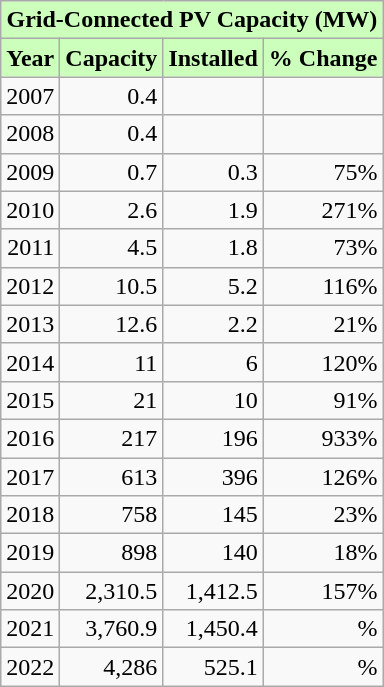<table class="wikitable" style="text-align:right;">
<tr>
<th colspan="4" style="background-color: #cfb;">Grid-Connected PV Capacity (MW)</th>
</tr>
<tr>
<th style="background-color: #cfb;">Year</th>
<th style="background-color: #cfb;">Capacity</th>
<th style="background-color: #cfb;">Installed</th>
<th style="background-color: #cfb;">% Change</th>
</tr>
<tr>
<td>2007</td>
<td>0.4</td>
<td></td>
<td></td>
</tr>
<tr>
<td>2008</td>
<td>0.4</td>
<td></td>
<td></td>
</tr>
<tr>
<td>2009</td>
<td>0.7</td>
<td>0.3</td>
<td>75%</td>
</tr>
<tr>
<td>2010</td>
<td>2.6</td>
<td>1.9</td>
<td>271%</td>
</tr>
<tr>
<td>2011</td>
<td>4.5</td>
<td>1.8</td>
<td>73%</td>
</tr>
<tr>
<td>2012</td>
<td>10.5</td>
<td>5.2</td>
<td>116%</td>
</tr>
<tr>
<td>2013</td>
<td>12.6</td>
<td>2.2</td>
<td>21%</td>
</tr>
<tr>
<td>2014</td>
<td>11</td>
<td>6</td>
<td>120%</td>
</tr>
<tr>
<td>2015</td>
<td>21</td>
<td>10</td>
<td>91%</td>
</tr>
<tr>
<td>2016</td>
<td>217</td>
<td>196</td>
<td>933%</td>
</tr>
<tr>
<td>2017</td>
<td>613</td>
<td>396</td>
<td>126%</td>
</tr>
<tr>
<td>2018</td>
<td>758</td>
<td>145</td>
<td>23%</td>
</tr>
<tr>
<td>2019</td>
<td>898</td>
<td>140</td>
<td>18%</td>
</tr>
<tr>
<td>2020</td>
<td>2,310.5</td>
<td>1,412.5</td>
<td>157%</td>
</tr>
<tr>
<td>2021</td>
<td>3,760.9</td>
<td>1,450.4</td>
<td>%</td>
</tr>
<tr>
<td>2022</td>
<td>4,286</td>
<td>525.1</td>
<td>%</td>
</tr>
</table>
